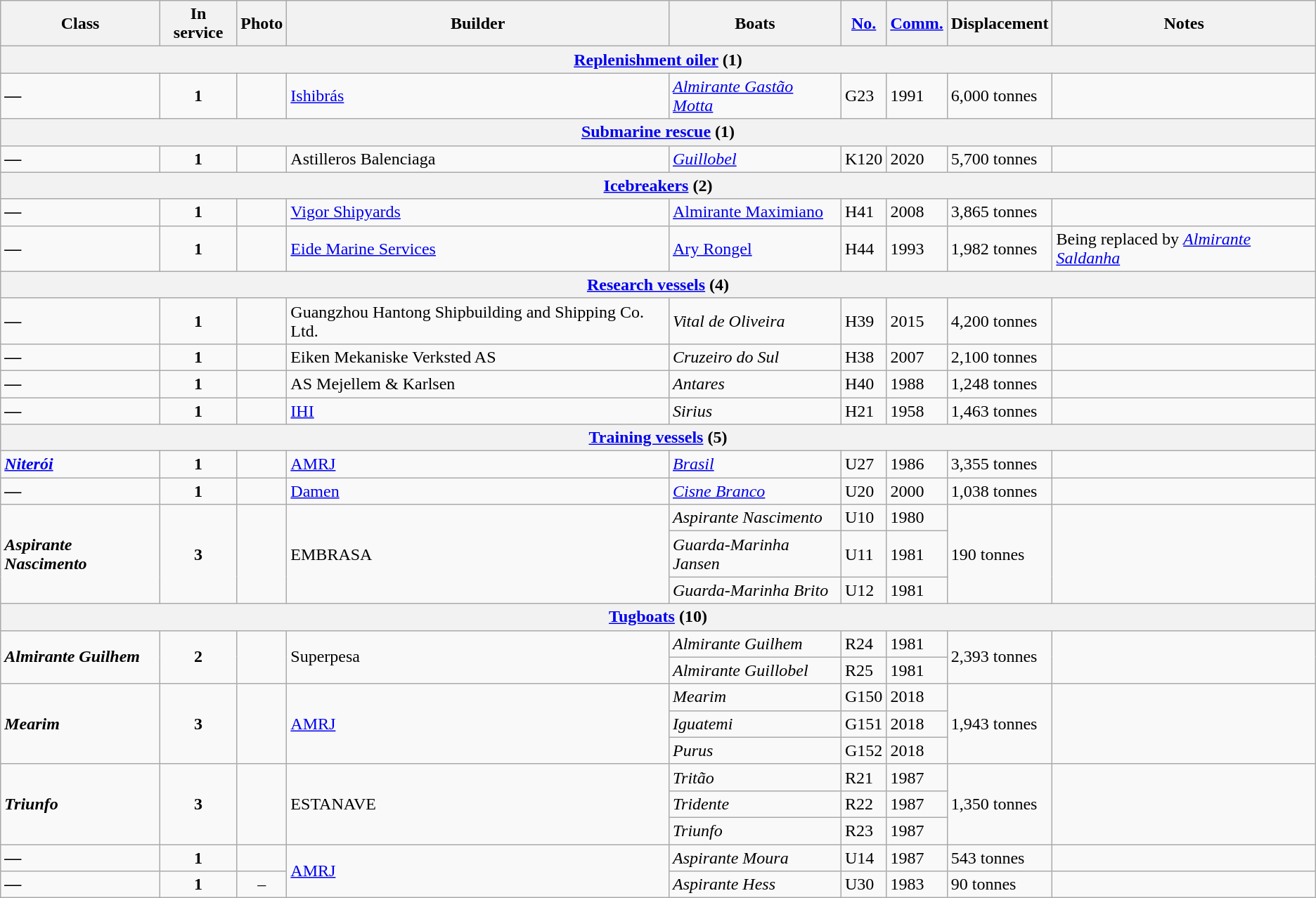<table class="wikitable">
<tr>
<th>Class</th>
<th>In service</th>
<th>Photo</th>
<th>Builder</th>
<th>Boats</th>
<th><a href='#'>No.</a></th>
<th><a href='#'>Comm.</a></th>
<th>Displacement</th>
<th>Notes</th>
</tr>
<tr>
<th colspan="11"><a href='#'>Replenishment oiler</a> (1)</th>
</tr>
<tr>
<td style="text-align:left"><strong>—</strong></td>
<td style="text-align: center"><strong>1</strong></td>
<td></td>
<td><a href='#'>Ishibrás</a></td>
<td><a href='#'><em>Almirante Gastão Motta</em></a></td>
<td>G23</td>
<td>1991</td>
<td>6,000 tonnes</td>
<td></td>
</tr>
<tr>
<th colspan="11"><a href='#'>Submarine rescue</a> (1)</th>
</tr>
<tr>
<td style="text-align:left"><strong>—</strong></td>
<td style="text-align: center"><strong>1</strong></td>
<td></td>
<td>Astilleros Balenciaga</td>
<td><a href='#'><em>Guillobel</em></a></td>
<td>K120</td>
<td>2020</td>
<td>5,700 tonnes</td>
<td></td>
</tr>
<tr>
<th colspan="11"><a href='#'>Icebreakers</a> (2)</th>
</tr>
<tr>
<td style="text-align:left"><strong>—</strong></td>
<td style="text-align: center"><strong>1</strong></td>
<td></td>
<td><a href='#'>Vigor Shipyards</a></td>
<td><em><a href='#'></em>Almirante Maximiano<em></a></em></td>
<td>H41</td>
<td>2008</td>
<td>3,865 tonnes</td>
<td></td>
</tr>
<tr>
<td style="text-align:left"><strong>—</strong></td>
<td style="text-align: center"><strong>1</strong></td>
<td></td>
<td><a href='#'>Eide Marine Services</a></td>
<td><em><a href='#'></em>Ary Rongel<em></a></em></td>
<td>H44</td>
<td>1993</td>
<td>1,982 tonnes</td>
<td>Being replaced by <a href='#'><em>Almirante Saldanha</em></a></td>
</tr>
<tr>
<th colspan="11"><a href='#'>Research vessels</a> (4)</th>
</tr>
<tr>
<td style="text-align:left"><strong>—</strong></td>
<td style="text-align: center"><strong>1</strong></td>
<td></td>
<td>Guangzhou Hantong Shipbuilding and Shipping Co. Ltd.</td>
<td><em>Vital de Oliveira</em></td>
<td>H39</td>
<td>2015</td>
<td>4,200 tonnes</td>
<td></td>
</tr>
<tr>
<td style="text-align:left"><strong>—</strong></td>
<td style="text-align: center"><strong>1</strong></td>
<td></td>
<td>Eiken Mekaniske Verksted AS</td>
<td><em>Cruzeiro do Sul</em></td>
<td>H38</td>
<td>2007</td>
<td>2,100 tonnes</td>
<td></td>
</tr>
<tr>
<td style="text-align:left"><strong>—</strong></td>
<td style="text-align: center"><strong>1</strong></td>
<td></td>
<td>AS Mejellem & Karlsen</td>
<td><em>Antares</em></td>
<td>H40</td>
<td>1988</td>
<td>1,248 tonnes</td>
<td></td>
</tr>
<tr>
<td style="text-align:left"><strong>—</strong></td>
<td style="text-align: center"><strong>1</strong></td>
<td></td>
<td><a href='#'>IHI</a></td>
<td><em>Sirius</em></td>
<td>H21</td>
<td>1958</td>
<td>1,463 tonnes</td>
<td></td>
</tr>
<tr>
<th colspan="11"><a href='#'>Training vessels</a> (5)</th>
</tr>
<tr>
<td style="text-align:left"><strong><em><a href='#'>Niterói</a></em></strong></td>
<td style="text-align: center"><strong>1</strong></td>
<td></td>
<td><a href='#'>AMRJ</a></td>
<td><a href='#'><em>Brasil</em></a></td>
<td>U27</td>
<td>1986</td>
<td>3,355 tonnes</td>
<td></td>
</tr>
<tr>
<td style="text-align:left"><strong>—</strong></td>
<td style="text-align: center"><strong>1</strong></td>
<td></td>
<td><a href='#'>Damen</a></td>
<td><em><a href='#'>Cisne Branco</a></em></td>
<td>U20</td>
<td>2000</td>
<td>1,038 tonnes</td>
<td></td>
</tr>
<tr>
<td rowspan="3" style="text-align:left"><strong><em>Aspirante Nascimento</em></strong></td>
<td rowspan="3" style="text-align: center"><strong>3</strong></td>
<td rowspan="3"></td>
<td rowspan="3">EMBRASA</td>
<td><em>Aspirante Nascimento</em></td>
<td>U10</td>
<td>1980</td>
<td rowspan="3">190 tonnes</td>
<td rowspan="3"></td>
</tr>
<tr>
<td><em>Guarda-Marinha Jansen</em></td>
<td>U11</td>
<td>1981</td>
</tr>
<tr>
<td><em>Guarda-Marinha Brito</em></td>
<td>U12</td>
<td>1981</td>
</tr>
<tr>
<th colspan="11"><a href='#'>Tugboats</a> (10)</th>
</tr>
<tr>
<td rowspan="2" style="text-align:left"><strong><em>Almirante Guilhem</em></strong></td>
<td rowspan="2" style="text-align: center"><strong>2</strong></td>
<td rowspan="2"></td>
<td rowspan="2">Superpesa</td>
<td><em>Almirante Guilhem</em></td>
<td>R24</td>
<td>1981</td>
<td rowspan="2">2,393 tonnes</td>
<td rowspan="2"></td>
</tr>
<tr>
<td><em>Almirante Guillobel</em></td>
<td>R25</td>
<td>1981</td>
</tr>
<tr>
<td rowspan="3" style="text-align:left"><strong><em>Mearim</em></strong></td>
<td rowspan="3" style="text-align: center"><strong>3</strong></td>
<td rowspan="3"></td>
<td rowspan="3"><a href='#'>AMRJ</a></td>
<td><em>Mearim</em></td>
<td>G150</td>
<td>2018</td>
<td rowspan="3">1,943 tonnes</td>
<td rowspan="3"></td>
</tr>
<tr>
<td><em>Iguatemi</em></td>
<td>G151</td>
<td>2018</td>
</tr>
<tr>
<td><em>Purus</em></td>
<td>G152</td>
<td>2018</td>
</tr>
<tr>
<td rowspan="3" style="text-align:left"><strong><em>Triunfo</em></strong></td>
<td rowspan="3" style="text-align: center"><strong>3</strong></td>
<td rowspan="3"></td>
<td rowspan="3">ESTANAVE</td>
<td><em>Tritão</em></td>
<td>R21</td>
<td>1987</td>
<td rowspan="3">1,350 tonnes</td>
<td rowspan="3"></td>
</tr>
<tr>
<td><em>Tridente</em></td>
<td>R22</td>
<td>1987</td>
</tr>
<tr>
<td><em>Triunfo</em></td>
<td>R23</td>
<td>1987</td>
</tr>
<tr>
<td style="text-align:left"><strong>—</strong></td>
<td style="text-align: center"><strong>1</strong></td>
<td></td>
<td rowspan="2"><a href='#'>AMRJ</a></td>
<td><em>Aspirante Moura</em></td>
<td>U14</td>
<td>1987</td>
<td>543 tonnes</td>
<td></td>
</tr>
<tr>
<td style="text-align:left"><strong>—</strong></td>
<td style="text-align: center"><strong>1</strong></td>
<td style="text-align: center">–</td>
<td><em>Aspirante Hess</em></td>
<td>U30</td>
<td>1983</td>
<td>90 tonnes</td>
<td></td>
</tr>
</table>
